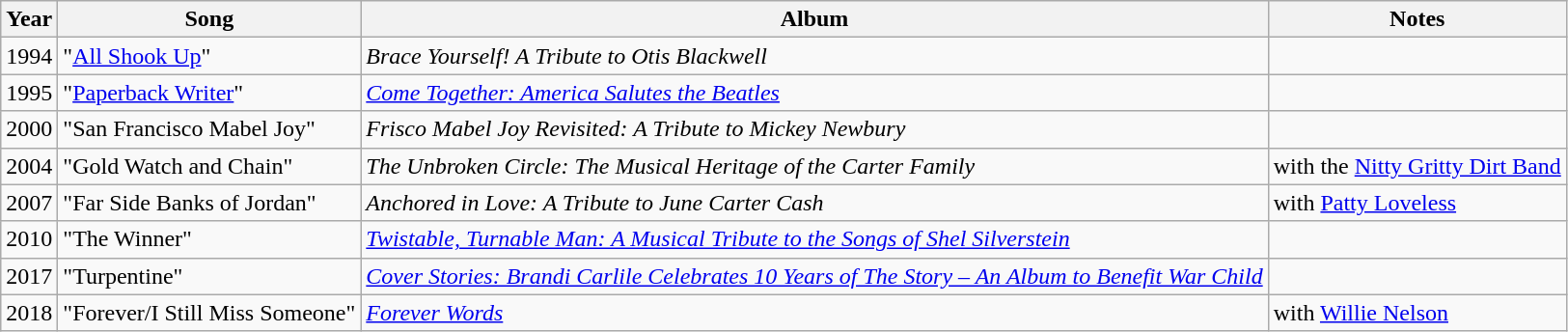<table class="wikitable">
<tr>
<th>Year</th>
<th>Song</th>
<th>Album</th>
<th>Notes</th>
</tr>
<tr>
<td>1994</td>
<td>"<a href='#'>All Shook Up</a>"</td>
<td><em>Brace Yourself! A Tribute to Otis Blackwell</em></td>
<td></td>
</tr>
<tr>
<td>1995</td>
<td>"<a href='#'>Paperback Writer</a>"</td>
<td><em><a href='#'>Come Together: America Salutes the Beatles</a></em></td>
<td></td>
</tr>
<tr>
<td>2000</td>
<td>"San Francisco Mabel Joy"</td>
<td><em>Frisco Mabel Joy Revisited: A Tribute to Mickey Newbury</em></td>
<td></td>
</tr>
<tr>
<td>2004</td>
<td>"Gold Watch and Chain"</td>
<td><em>The Unbroken Circle: The Musical Heritage of the Carter Family</em></td>
<td>with the <a href='#'>Nitty Gritty Dirt Band</a></td>
</tr>
<tr>
<td>2007</td>
<td>"Far Side Banks of Jordan"</td>
<td><em>Anchored in Love: A Tribute to June Carter Cash</em></td>
<td>with <a href='#'>Patty Loveless</a></td>
</tr>
<tr>
<td>2010</td>
<td>"The Winner"</td>
<td><em><a href='#'>Twistable, Turnable Man: A Musical Tribute to the Songs of Shel Silverstein</a></em></td>
<td></td>
</tr>
<tr>
<td>2017</td>
<td>"Turpentine"</td>
<td><em><a href='#'>Cover Stories: Brandi Carlile Celebrates 10 Years of The Story – An Album to Benefit War Child</a></em></td>
<td></td>
</tr>
<tr>
<td>2018</td>
<td>"Forever/I Still Miss Someone"</td>
<td><em><a href='#'>Forever Words</a></em></td>
<td>with <a href='#'>Willie Nelson</a></td>
</tr>
</table>
